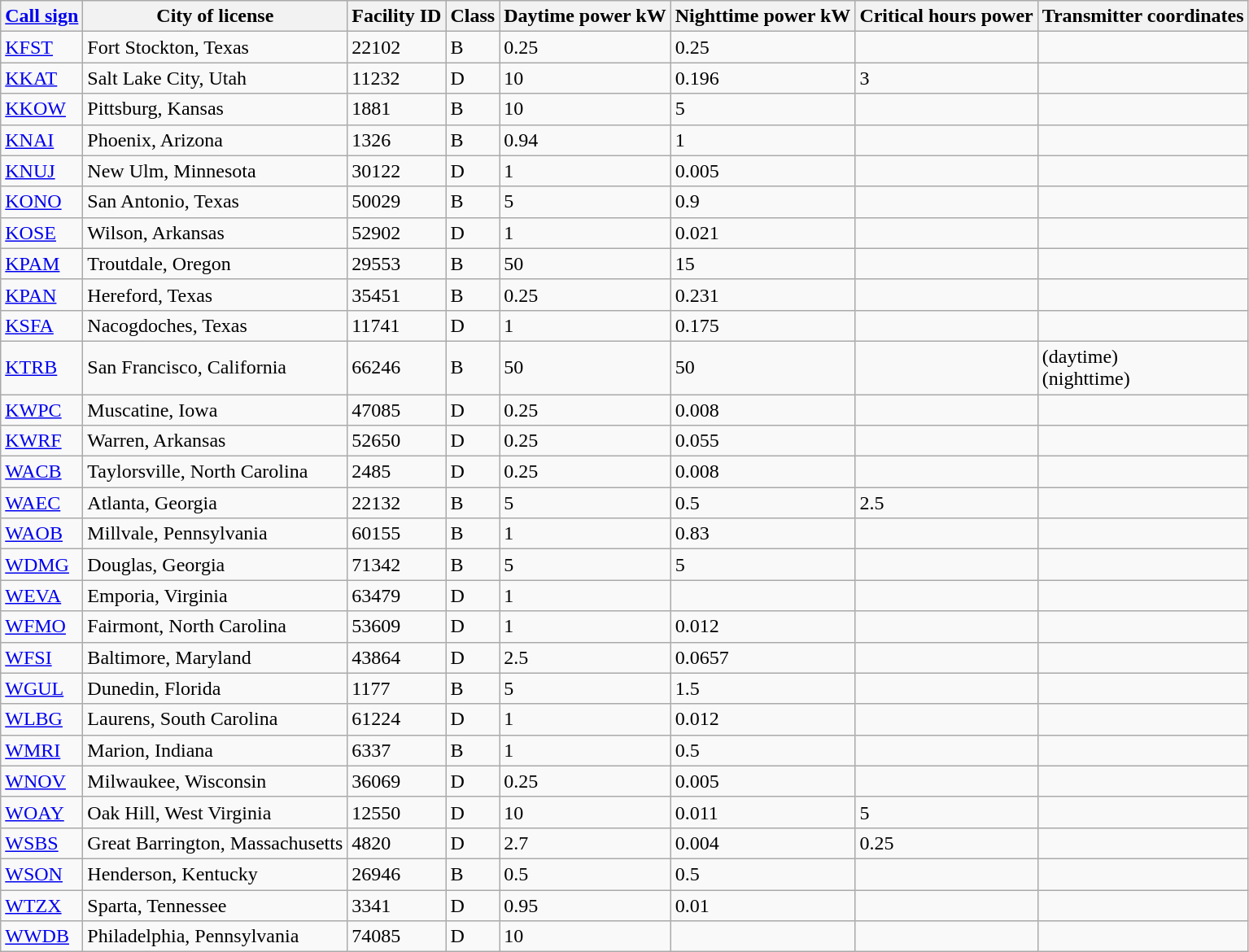<table class="wikitable sortable">
<tr>
<th><a href='#'>Call sign</a></th>
<th>City of license</th>
<th>Facility ID</th>
<th>Class</th>
<th>Daytime power kW</th>
<th>Nighttime power kW</th>
<th>Critical hours power</th>
<th>Transmitter coordinates</th>
</tr>
<tr>
<td><a href='#'>KFST</a></td>
<td>Fort Stockton, Texas</td>
<td>22102</td>
<td>B</td>
<td>0.25</td>
<td>0.25</td>
<td></td>
<td></td>
</tr>
<tr>
<td><a href='#'>KKAT</a></td>
<td>Salt Lake City, Utah</td>
<td>11232</td>
<td>D</td>
<td>10</td>
<td>0.196</td>
<td>3</td>
<td></td>
</tr>
<tr>
<td><a href='#'>KKOW</a></td>
<td>Pittsburg, Kansas</td>
<td>1881</td>
<td>B</td>
<td>10</td>
<td>5</td>
<td></td>
<td></td>
</tr>
<tr>
<td><a href='#'>KNAI</a></td>
<td>Phoenix, Arizona</td>
<td>1326</td>
<td>B</td>
<td>0.94</td>
<td>1</td>
<td></td>
<td></td>
</tr>
<tr>
<td><a href='#'>KNUJ</a></td>
<td>New Ulm, Minnesota</td>
<td>30122</td>
<td>D</td>
<td>1</td>
<td>0.005</td>
<td></td>
<td></td>
</tr>
<tr>
<td><a href='#'>KONO</a></td>
<td>San Antonio, Texas</td>
<td>50029</td>
<td>B</td>
<td>5</td>
<td>0.9</td>
<td></td>
<td></td>
</tr>
<tr>
<td><a href='#'>KOSE</a></td>
<td>Wilson, Arkansas</td>
<td>52902</td>
<td>D</td>
<td>1</td>
<td>0.021</td>
<td></td>
<td></td>
</tr>
<tr>
<td><a href='#'>KPAM</a></td>
<td>Troutdale, Oregon</td>
<td>29553</td>
<td>B</td>
<td>50</td>
<td>15</td>
<td></td>
<td></td>
</tr>
<tr>
<td><a href='#'>KPAN</a></td>
<td>Hereford, Texas</td>
<td>35451</td>
<td>B</td>
<td>0.25</td>
<td>0.231</td>
<td></td>
<td></td>
</tr>
<tr>
<td><a href='#'>KSFA</a></td>
<td>Nacogdoches, Texas</td>
<td>11741</td>
<td>D</td>
<td>1</td>
<td>0.175</td>
<td></td>
<td></td>
</tr>
<tr>
<td><a href='#'>KTRB</a></td>
<td>San Francisco, California</td>
<td>66246</td>
<td>B</td>
<td>50</td>
<td>50</td>
<td></td>
<td> (daytime)<br> (nighttime)</td>
</tr>
<tr>
<td><a href='#'>KWPC</a></td>
<td>Muscatine, Iowa</td>
<td>47085</td>
<td>D</td>
<td>0.25</td>
<td>0.008</td>
<td></td>
<td></td>
</tr>
<tr>
<td><a href='#'>KWRF</a></td>
<td>Warren, Arkansas</td>
<td>52650</td>
<td>D</td>
<td>0.25</td>
<td>0.055</td>
<td></td>
<td></td>
</tr>
<tr>
<td><a href='#'>WACB</a></td>
<td>Taylorsville, North Carolina</td>
<td>2485</td>
<td>D</td>
<td>0.25</td>
<td>0.008</td>
<td></td>
<td></td>
</tr>
<tr>
<td><a href='#'>WAEC</a></td>
<td>Atlanta, Georgia</td>
<td>22132</td>
<td>B</td>
<td>5</td>
<td>0.5</td>
<td>2.5</td>
<td></td>
</tr>
<tr>
<td><a href='#'>WAOB</a></td>
<td>Millvale, Pennsylvania</td>
<td>60155</td>
<td>B</td>
<td>1</td>
<td>0.83</td>
<td></td>
<td></td>
</tr>
<tr>
<td><a href='#'>WDMG</a></td>
<td>Douglas, Georgia</td>
<td>71342</td>
<td>B</td>
<td>5</td>
<td>5</td>
<td></td>
<td></td>
</tr>
<tr>
<td><a href='#'>WEVA</a></td>
<td>Emporia, Virginia</td>
<td>63479</td>
<td>D</td>
<td>1</td>
<td></td>
<td></td>
<td></td>
</tr>
<tr>
<td><a href='#'>WFMO</a></td>
<td>Fairmont, North Carolina</td>
<td>53609</td>
<td>D</td>
<td>1</td>
<td>0.012</td>
<td></td>
<td></td>
</tr>
<tr>
<td><a href='#'>WFSI</a></td>
<td>Baltimore, Maryland</td>
<td>43864</td>
<td>D</td>
<td>2.5</td>
<td>0.0657</td>
<td></td>
<td></td>
</tr>
<tr>
<td><a href='#'>WGUL</a></td>
<td>Dunedin, Florida</td>
<td>1177</td>
<td>B</td>
<td>5</td>
<td>1.5</td>
<td></td>
<td></td>
</tr>
<tr>
<td><a href='#'>WLBG</a></td>
<td>Laurens, South Carolina</td>
<td>61224</td>
<td>D</td>
<td>1</td>
<td>0.012</td>
<td></td>
<td></td>
</tr>
<tr>
<td><a href='#'>WMRI</a></td>
<td>Marion, Indiana</td>
<td>6337</td>
<td>B</td>
<td>1</td>
<td>0.5</td>
<td></td>
<td></td>
</tr>
<tr>
<td><a href='#'>WNOV</a></td>
<td>Milwaukee, Wisconsin</td>
<td>36069</td>
<td>D</td>
<td>0.25</td>
<td>0.005</td>
<td></td>
<td></td>
</tr>
<tr>
<td><a href='#'>WOAY</a></td>
<td>Oak Hill, West Virginia</td>
<td>12550</td>
<td>D</td>
<td>10</td>
<td>0.011</td>
<td>5</td>
<td></td>
</tr>
<tr>
<td><a href='#'>WSBS</a></td>
<td>Great Barrington, Massachusetts</td>
<td>4820</td>
<td>D</td>
<td>2.7</td>
<td>0.004</td>
<td>0.25</td>
<td></td>
</tr>
<tr>
<td><a href='#'>WSON</a></td>
<td>Henderson, Kentucky</td>
<td>26946</td>
<td>B</td>
<td>0.5</td>
<td>0.5</td>
<td></td>
<td></td>
</tr>
<tr>
<td><a href='#'>WTZX</a></td>
<td>Sparta, Tennessee</td>
<td>3341</td>
<td>D</td>
<td>0.95</td>
<td>0.01</td>
<td></td>
<td></td>
</tr>
<tr>
<td><a href='#'>WWDB</a></td>
<td>Philadelphia, Pennsylvania</td>
<td>74085</td>
<td>D</td>
<td>10</td>
<td></td>
<td></td>
<td></td>
</tr>
</table>
